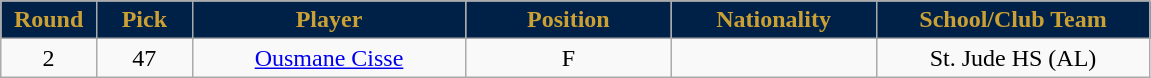<table class="wikitable sortable sortable">
<tr>
<th style="background:#002147;color:#CBA135;" width="7%">Round</th>
<th style="background:#002147;color:#CBA135;" width="7%">Pick</th>
<th style="background:#002147;color:#CBA135;" width="20%">Player</th>
<th style="background:#002147;color:#CBA135;" width="15%">Position</th>
<th style="background:#002147;color:#CBA135;" width="15%">Nationality</th>
<th style="background:#002147;color:#CBA135;" width="20%">School/Club Team</th>
</tr>
<tr style="text-align: center">
<td>2</td>
<td>47</td>
<td><a href='#'>Ousmane Cisse</a></td>
<td>F</td>
<td></td>
<td>St. Jude HS (AL)</td>
</tr>
</table>
